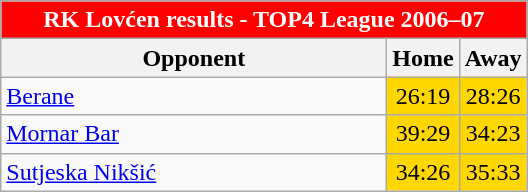<table class="wikitable" style="text-align:center">
<tr>
<th colspan=10 style="background:red;color:white;">RK Lovćen results - TOP4 League 2006–07</th>
</tr>
<tr>
<th width=250>Opponent</th>
<th>Home</th>
<th>Away</th>
</tr>
<tr>
<td align=left><a href='#'>Berane</a></td>
<td style="background:gold">26:19</td>
<td style="background:gold">28:26</td>
</tr>
<tr>
<td align=left><a href='#'>Mornar Bar</a></td>
<td style="background:gold">39:29</td>
<td style="background:gold">34:23</td>
</tr>
<tr>
<td align=left><a href='#'>Sutjeska Nikšić</a></td>
<td style="background:gold">34:26</td>
<td style="background:gold">35:33</td>
</tr>
</table>
